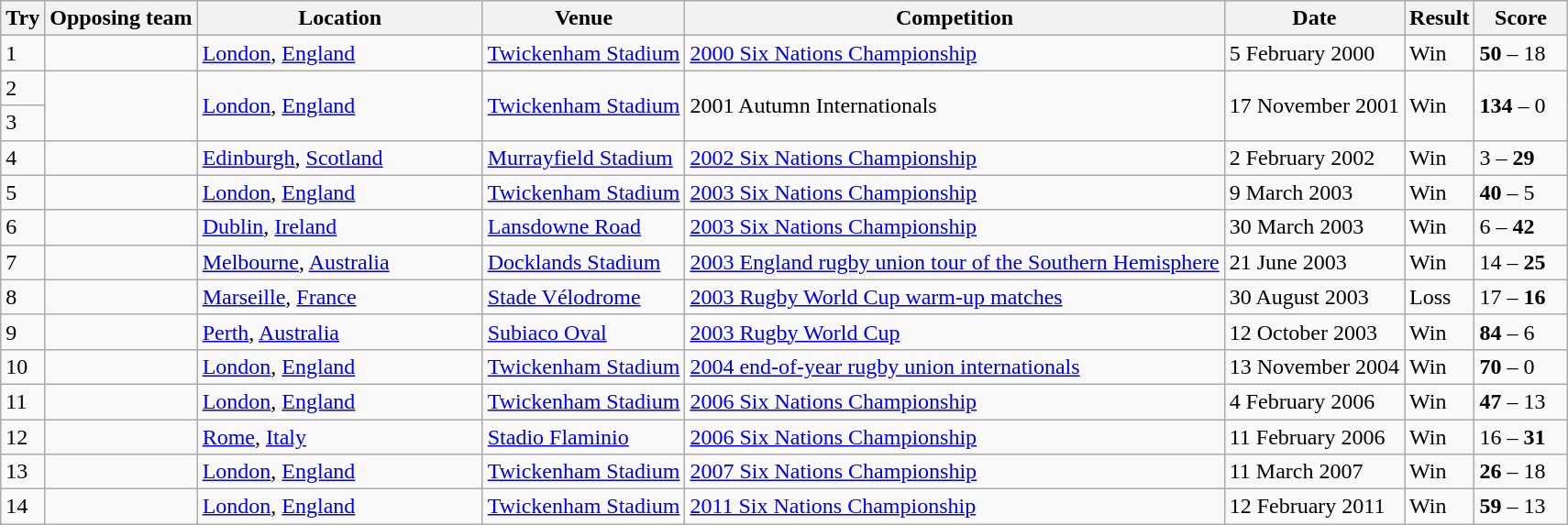<table class="wikitable" style="font-size:100%">
<tr>
<th>Try</th>
<th>Opposing team</th>
<th scope="col" style="min-width: 200px; max-width: 1000px;">Location</th>
<th>Venue</th>
<th>Competition</th>
<th>Date</th>
<th>Result</th>
<th scope="col" style="min-width: 60px; max-width: 300px;">Score</th>
</tr>
<tr>
<td>1</td>
<td></td>
<td><a href='#'>London</a>, <a href='#'>England</a></td>
<td><a href='#'>Twickenham Stadium</a></td>
<td><a href='#'>2000 Six Nations Championship</a></td>
<td>5 February 2000</td>
<td>Win</td>
<td><strong>50</strong> – 18</td>
</tr>
<tr>
<td>2</td>
<td rowspan="2"></td>
<td rowspan="2"><a href='#'>London</a>, <a href='#'>England</a></td>
<td rowspan="2"><a href='#'>Twickenham Stadium</a></td>
<td rowspan="2">2001 Autumn Internationals</td>
<td rowspan="2">17 November 2001</td>
<td rowspan="2">Win</td>
<td rowspan="2"><strong>134</strong> – 0</td>
</tr>
<tr>
<td>3</td>
</tr>
<tr>
<td>4</td>
<td></td>
<td><a href='#'>Edinburgh</a>, <a href='#'>Scotland</a></td>
<td><a href='#'>Murrayfield Stadium</a></td>
<td><a href='#'>2002 Six Nations Championship</a></td>
<td>2 February 2002</td>
<td>Win</td>
<td>3 – <strong>29</strong></td>
</tr>
<tr>
<td>5</td>
<td></td>
<td><a href='#'>London</a>, <a href='#'>England</a></td>
<td><a href='#'>Twickenham Stadium</a></td>
<td><a href='#'>2003 Six Nations Championship</a></td>
<td>9 March 2003</td>
<td>Win</td>
<td><strong>40</strong> – 5</td>
</tr>
<tr>
<td>6</td>
<td></td>
<td><a href='#'>Dublin</a>, <a href='#'>Ireland</a></td>
<td><a href='#'>Lansdowne Road</a></td>
<td><a href='#'>2003 Six Nations Championship</a></td>
<td>30 March 2003</td>
<td>Win</td>
<td>6 – <strong>42</strong></td>
</tr>
<tr>
<td>7</td>
<td></td>
<td><a href='#'>Melbourne</a>, <a href='#'>Australia</a></td>
<td><a href='#'>Docklands Stadium</a></td>
<td><a href='#'>2003 England rugby union tour of the Southern Hemisphere</a></td>
<td>21 June 2003</td>
<td>Win</td>
<td>14 – <strong>25</strong></td>
</tr>
<tr>
<td>8</td>
<td></td>
<td><a href='#'>Marseille</a>, <a href='#'>France</a></td>
<td><a href='#'>Stade Vélodrome</a></td>
<td><a href='#'>2003 Rugby World Cup warm-up matches</a></td>
<td>30 August 2003</td>
<td>Loss</td>
<td>17 – <strong>16</strong></td>
</tr>
<tr>
<td>9</td>
<td></td>
<td><a href='#'>Perth</a>, <a href='#'>Australia</a></td>
<td><a href='#'>Subiaco Oval</a></td>
<td><a href='#'>2003 Rugby World Cup</a></td>
<td>12 October 2003</td>
<td>Win</td>
<td><strong>84</strong> – 6</td>
</tr>
<tr>
<td>10</td>
<td></td>
<td><a href='#'>London</a>, <a href='#'>England</a></td>
<td><a href='#'>Twickenham Stadium</a></td>
<td><a href='#'>2004 end-of-year rugby union internationals</a></td>
<td>13 November 2004</td>
<td>Win</td>
<td><strong>70</strong> – 0</td>
</tr>
<tr>
<td>11</td>
<td></td>
<td><a href='#'>London</a>, <a href='#'>England</a></td>
<td><a href='#'>Twickenham Stadium</a></td>
<td><a href='#'>2006 Six Nations Championship</a></td>
<td>4 February 2006</td>
<td>Win</td>
<td><strong>47</strong> – 13</td>
</tr>
<tr>
<td>12</td>
<td></td>
<td><a href='#'>Rome</a>, <a href='#'>Italy</a></td>
<td><a href='#'>Stadio Flaminio</a></td>
<td><a href='#'>2006 Six Nations Championship</a></td>
<td>11 February 2006</td>
<td>Win</td>
<td>16 – <strong>31</strong></td>
</tr>
<tr>
<td>13</td>
<td></td>
<td><a href='#'>London</a>, <a href='#'>England</a></td>
<td><a href='#'>Twickenham Stadium</a></td>
<td><a href='#'>2007 Six Nations Championship</a></td>
<td>11 March 2007</td>
<td>Win</td>
<td><strong>26</strong> – 18</td>
</tr>
<tr>
<td>14</td>
<td></td>
<td><a href='#'>London</a>, <a href='#'>England</a></td>
<td><a href='#'>Twickenham Stadium</a></td>
<td><a href='#'>2011 Six Nations Championship</a></td>
<td>12 February 2011</td>
<td>Win</td>
<td><strong>59</strong> – 13</td>
</tr>
</table>
